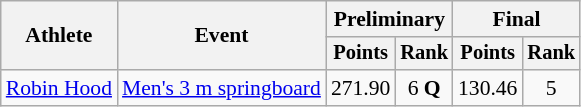<table class="wikitable" style="font-size:90%;">
<tr>
<th rowspan=2>Athlete</th>
<th rowspan=2>Event</th>
<th colspan=2>Preliminary</th>
<th colspan=2>Final</th>
</tr>
<tr style=font-size:95%>
<th>Points</th>
<th>Rank</th>
<th>Points</th>
<th>Rank</th>
</tr>
<tr align=center>
<td align=left><a href='#'>Robin Hood</a></td>
<td align=left><a href='#'>Men's 3 m springboard</a></td>
<td>271.90</td>
<td>6 <strong>Q</strong></td>
<td>130.46</td>
<td>5</td>
</tr>
</table>
